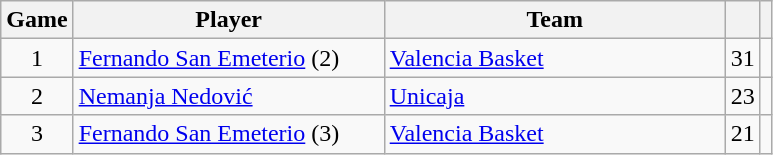<table class="wikitable sortable" style="text-align: center;">
<tr>
<th>Game</th>
<th style="width:200px;">Player</th>
<th style="width:220px;">Team</th>
<th><a href='#'></a></th>
<th></th>
</tr>
<tr>
<td>1</td>
<td align="left"> <a href='#'>Fernando San Emeterio</a> (2)</td>
<td align="left"> <a href='#'>Valencia Basket</a></td>
<td>31</td>
<td></td>
</tr>
<tr>
<td>2</td>
<td align="left"> <a href='#'>Nemanja Nedović</a></td>
<td align="left"> <a href='#'>Unicaja</a></td>
<td>23</td>
<td></td>
</tr>
<tr>
<td>3</td>
<td align="left"> <a href='#'>Fernando San Emeterio</a> (3)</td>
<td align="left"> <a href='#'>Valencia Basket</a></td>
<td>21</td>
<td></td>
</tr>
</table>
